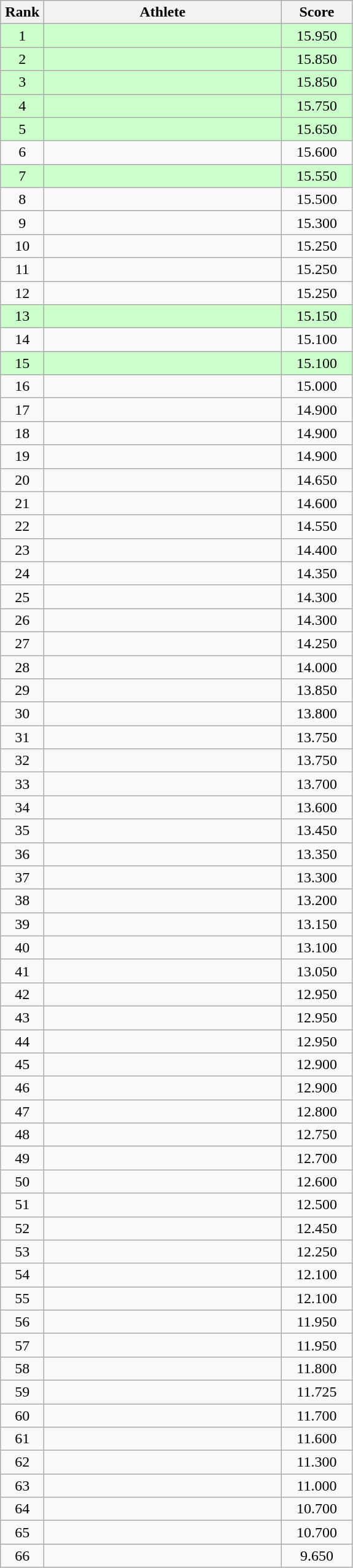<table class=wikitable style="text-align:center">
<tr>
<th width=40>Rank</th>
<th width=250>Athlete</th>
<th width=70>Score</th>
</tr>
<tr bgcolor="ccffcc">
<td>1</td>
<td align=left></td>
<td>15.950</td>
</tr>
<tr bgcolor="ccffcc">
<td>2</td>
<td align=left></td>
<td>15.850</td>
</tr>
<tr bgcolor="ccffcc">
<td>3</td>
<td align=left></td>
<td>15.850</td>
</tr>
<tr bgcolor="ccffcc">
<td>4</td>
<td align=left></td>
<td>15.750</td>
</tr>
<tr bgcolor="ccffcc">
<td>5</td>
<td align=left></td>
<td>15.650</td>
</tr>
<tr>
<td>6</td>
<td align=left></td>
<td>15.600</td>
</tr>
<tr bgcolor="ccffcc">
<td>7 </td>
<td align=left></td>
<td>15.550</td>
</tr>
<tr>
<td>8</td>
<td align=left></td>
<td>15.500</td>
</tr>
<tr>
<td>9</td>
<td align=left></td>
<td>15.300</td>
</tr>
<tr>
<td>10</td>
<td align=left></td>
<td>15.250</td>
</tr>
<tr>
<td>11</td>
<td align=left></td>
<td>15.250</td>
</tr>
<tr>
<td>12 </td>
<td align=left></td>
<td>15.250</td>
</tr>
<tr bgcolor="ccffcc">
<td>13</td>
<td align=left></td>
<td>15.150</td>
</tr>
<tr>
<td>14</td>
<td align=left></td>
<td>15.100</td>
</tr>
<tr bgcolor="ccffcc">
<td>15</td>
<td align=left></td>
<td>15.100</td>
</tr>
<tr>
<td>16</td>
<td align=left></td>
<td>15.000</td>
</tr>
<tr>
<td>17</td>
<td align=left></td>
<td>14.900</td>
</tr>
<tr>
<td>18</td>
<td align=left></td>
<td>14.900</td>
</tr>
<tr>
<td>19</td>
<td align=left></td>
<td>14.900</td>
</tr>
<tr>
<td>20</td>
<td align=left></td>
<td>14.650</td>
</tr>
<tr>
<td>21</td>
<td align=left></td>
<td>14.600</td>
</tr>
<tr>
<td>22</td>
<td align=left></td>
<td>14.550</td>
</tr>
<tr>
<td>23</td>
<td align=left></td>
<td>14.400</td>
</tr>
<tr>
<td>24</td>
<td align=left></td>
<td>14.350</td>
</tr>
<tr>
<td>25</td>
<td align=left></td>
<td>14.300</td>
</tr>
<tr>
<td>26</td>
<td align=left></td>
<td>14.300</td>
</tr>
<tr>
<td>27</td>
<td align=left></td>
<td>14.250</td>
</tr>
<tr>
<td>28</td>
<td align=left></td>
<td>14.000</td>
</tr>
<tr>
<td>29</td>
<td align=left></td>
<td>13.850</td>
</tr>
<tr>
<td>30</td>
<td align=left></td>
<td>13.800</td>
</tr>
<tr>
<td>31</td>
<td align=left></td>
<td>13.750</td>
</tr>
<tr>
<td>32</td>
<td align=left></td>
<td>13.750</td>
</tr>
<tr>
<td>33</td>
<td align=left></td>
<td>13.700</td>
</tr>
<tr>
<td>34</td>
<td align=left></td>
<td>13.600</td>
</tr>
<tr>
<td>35</td>
<td align=left></td>
<td>13.450</td>
</tr>
<tr>
<td>36</td>
<td align=left></td>
<td>13.350</td>
</tr>
<tr>
<td>37</td>
<td align=left></td>
<td>13.300</td>
</tr>
<tr>
<td>38</td>
<td align=left></td>
<td>13.200</td>
</tr>
<tr>
<td>39</td>
<td align=left></td>
<td>13.150</td>
</tr>
<tr>
<td>40</td>
<td align=left></td>
<td>13.100</td>
</tr>
<tr>
<td>41</td>
<td align=left></td>
<td>13.050</td>
</tr>
<tr>
<td>42</td>
<td align=left></td>
<td>12.950</td>
</tr>
<tr>
<td>43</td>
<td align=left></td>
<td>12.950</td>
</tr>
<tr>
<td>44</td>
<td align=left></td>
<td>12.950</td>
</tr>
<tr>
<td>45</td>
<td align=left></td>
<td>12.900</td>
</tr>
<tr>
<td>46</td>
<td align=left></td>
<td>12.900</td>
</tr>
<tr>
<td>47</td>
<td align=left></td>
<td>12.800</td>
</tr>
<tr>
<td>48</td>
<td align=left></td>
<td>12.750</td>
</tr>
<tr>
<td>49</td>
<td align=left></td>
<td>12.700</td>
</tr>
<tr>
<td>50</td>
<td align=left></td>
<td>12.600</td>
</tr>
<tr>
<td>51</td>
<td align=left></td>
<td>12.500</td>
</tr>
<tr>
<td>52</td>
<td align=left></td>
<td>12.450</td>
</tr>
<tr>
<td>53</td>
<td align=left></td>
<td>12.250</td>
</tr>
<tr>
<td>54</td>
<td align=left></td>
<td>12.100</td>
</tr>
<tr>
<td>55</td>
<td align=left></td>
<td>12.100</td>
</tr>
<tr>
<td>56</td>
<td align=left></td>
<td>11.950</td>
</tr>
<tr>
<td>57</td>
<td align=left></td>
<td>11.950</td>
</tr>
<tr>
<td>58</td>
<td align=left></td>
<td>11.800</td>
</tr>
<tr>
<td>59</td>
<td align=left></td>
<td>11.725</td>
</tr>
<tr>
<td>60</td>
<td align=left></td>
<td>11.700</td>
</tr>
<tr>
<td>61</td>
<td align=left></td>
<td>11.600</td>
</tr>
<tr>
<td>62</td>
<td align=left></td>
<td>11.300</td>
</tr>
<tr>
<td>63</td>
<td align=left></td>
<td>11.000</td>
</tr>
<tr>
<td>64</td>
<td align=left></td>
<td>10.700</td>
</tr>
<tr>
<td>65</td>
<td align=left></td>
<td>10.700</td>
</tr>
<tr>
<td>66</td>
<td align=left></td>
<td>9.650</td>
</tr>
</table>
